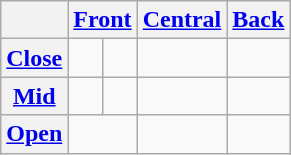<table class="wikitable" style="text-align: center;" |>
<tr>
<th></th>
<th colspan="2"><a href='#'>Front</a></th>
<th colspan="1"><a href='#'>Central</a></th>
<th colspan="1"><a href='#'>Back</a></th>
</tr>
<tr>
<th><a href='#'>Close</a></th>
<td></td>
<td></td>
<td></td>
<td></td>
</tr>
<tr>
<th><a href='#'>Mid</a></th>
<td></td>
<td></td>
<td></td>
<td></td>
</tr>
<tr>
<th><a href='#'>Open</a></th>
<td colspan="2"></td>
<td></td>
<td></td>
</tr>
</table>
